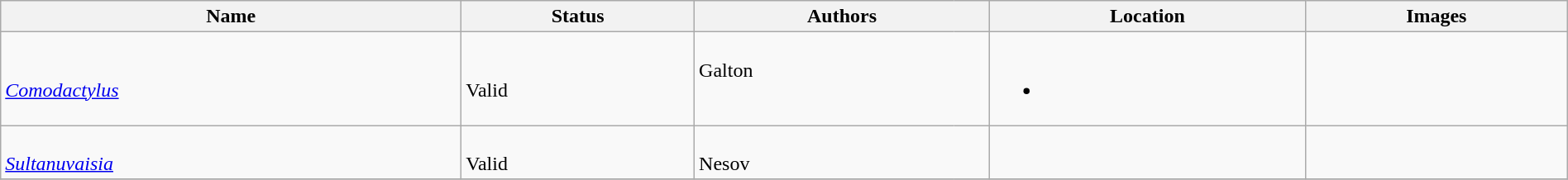<table class="wikitable sortable" align="center" width="100%">
<tr>
<th>Name</th>
<th>Status</th>
<th colspan="2">Authors</th>
<th>Location</th>
<th>Images</th>
</tr>
<tr>
<td><br><em><a href='#'>Comodactylus</a></em></td>
<td><br>Valid</td>
<td style="border-right:0px" valign="top"><br>Galton</td>
<td style="border-left:0px" valign="top"></td>
<td><br><ul><li></li></ul></td>
<td></td>
</tr>
<tr>
<td><br><em><a href='#'>Sultanuvaisia</a></em></td>
<td><br>Valid</td>
<td style="border-right:0px" valign="top"><br>Nesov</td>
<td style="border-left:0px" valign="top"></td>
<td></td>
<td></td>
</tr>
<tr>
</tr>
</table>
